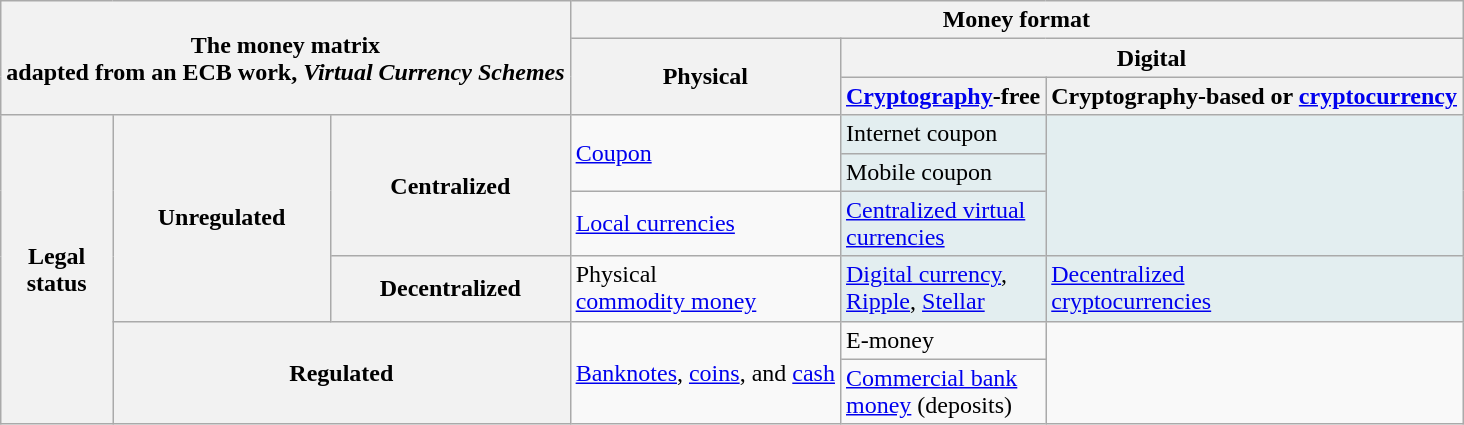<table class="wikitable">
<tr>
<th style="text-align:center;" rowspan="3" colspan="3">The money matrix<br>adapted from an ECB work, <em>Virtual Currency Schemes</em></th>
<th colspan="3">Money format</th>
</tr>
<tr>
<th rowspan="2">Physical</th>
<th colspan="2">Digital</th>
</tr>
<tr>
<th><a href='#'>Cryptography</a>-free</th>
<th>Cryptography-based or <a href='#'>cryptocurrency</a></th>
</tr>
<tr>
<th rowspan="6">Legal<br>status</th>
<th rowspan="4">Unregulated</th>
<th rowspan="3">Centralized</th>
<td rowspan="2"><a href='#'>Coupon</a></td>
<td style="background:#e3eef0">Internet coupon</td>
<th rowspan="3" style="background:#e3eef0"></th>
</tr>
<tr>
<td style="background:#e3eef0">Mobile coupon</td>
</tr>
<tr>
<td><a href='#'>Local currencies</a></td>
<td style="background:#e3eef0"><a href='#'>Centralized virtual<br>currencies</a></td>
</tr>
<tr>
<th>Decentralized</th>
<td>Physical<br><a href='#'>commodity money</a></td>
<td style="background:#e3eef0"><a href='#'>Digital currency</a>,<br><a href='#'>Ripple</a>, <a href='#'>Stellar</a></td>
<td style="background:#e3eef0"><a href='#'>Decentralized<br>cryptocurrencies</a></td>
</tr>
<tr>
<th colspan="2" rowspan="2">Regulated</th>
<td rowspan="2"><a href='#'>Banknotes</a>, <a href='#'>coins</a>, and <a href='#'>cash</a></td>
<td>E-money</td>
<td colspan="2" rowspan="2"></td>
</tr>
<tr>
<td><a href='#'>Commercial bank<br>money</a> (deposits)</td>
</tr>
</table>
